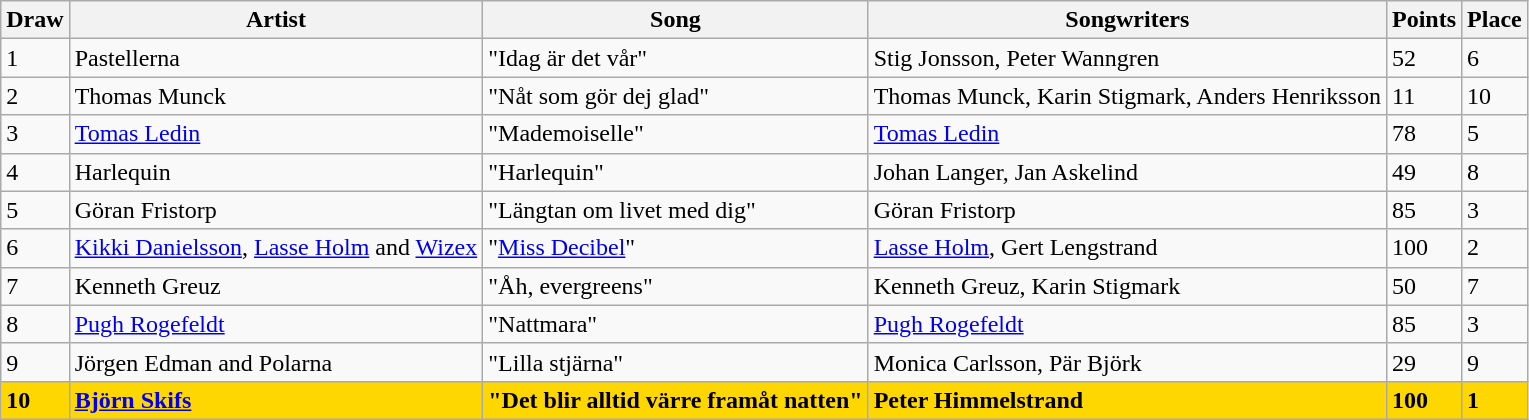<table class="sortable wikitable">
<tr>
<th>Draw</th>
<th>Artist</th>
<th>Song</th>
<th>Songwriters</th>
<th>Points</th>
<th>Place</th>
</tr>
<tr --->
<td>1</td>
<td>Pastellerna</td>
<td>"Idag är det vår"</td>
<td>Stig Jonsson, Peter Wanngren</td>
<td>52</td>
<td>6</td>
</tr>
<tr --->
<td>2</td>
<td>Thomas Munck</td>
<td>"Nåt som gör dej glad"</td>
<td>Thomas Munck, Karin Stigmark, Anders Henriksson</td>
<td>11</td>
<td>10</td>
</tr>
<tr --->
<td>3</td>
<td><a href='#'>Tomas Ledin</a></td>
<td>"Mademoiselle"</td>
<td><a href='#'>Tomas Ledin</a></td>
<td>78</td>
<td>5</td>
</tr>
<tr --->
<td>4</td>
<td>Harlequin</td>
<td>"Harlequin"</td>
<td>Johan Langer, Jan Askelind</td>
<td>49</td>
<td>8</td>
</tr>
<tr --->
<td>5</td>
<td>Göran Fristorp</td>
<td>"Längtan om livet med dig"</td>
<td>Göran Fristorp</td>
<td>85</td>
<td>3</td>
</tr>
<tr --->
<td>6</td>
<td><a href='#'>Kikki Danielsson</a>, <a href='#'>Lasse Holm</a> and <a href='#'>Wizex</a></td>
<td>"<a href='#'>Miss Decibel</a>"</td>
<td><a href='#'>Lasse Holm</a>, Gert Lengstrand</td>
<td>100</td>
<td>2</td>
</tr>
<tr --->
<td>7</td>
<td>Kenneth Greuz</td>
<td>"Åh, evergreens"</td>
<td>Kenneth Greuz, Karin Stigmark</td>
<td>50</td>
<td>7</td>
</tr>
<tr --->
<td>8</td>
<td><a href='#'>Pugh Rogefeldt</a></td>
<td>"Nattmara"</td>
<td><a href='#'>Pugh Rogefeldt</a></td>
<td>85</td>
<td>3</td>
</tr>
<tr --->
<td>9</td>
<td>Jörgen Edman and Polarna</td>
<td>"Lilla stjärna"</td>
<td>Monica Carlsson, Pär Björk</td>
<td>29</td>
<td>9</td>
</tr>
<tr style="font-weight:bold;background:gold;">
<td>10</td>
<td><a href='#'>Björn Skifs</a></td>
<td>"Det blir alltid värre framåt natten"</td>
<td>Peter Himmelstrand</td>
<td>100</td>
<td>1</td>
</tr>
</table>
